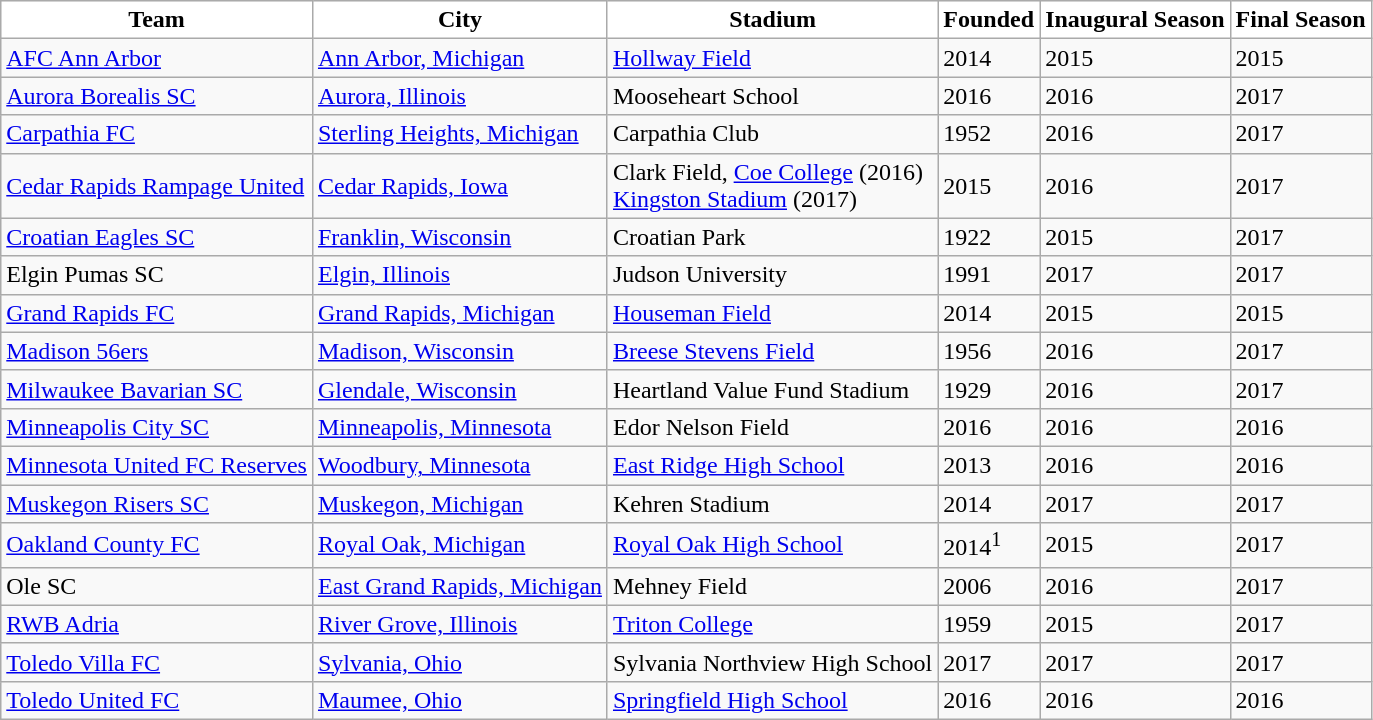<table class="wikitable sortable" style="text-align:left">
<tr>
<th style="background:white">Team</th>
<th style="background:white">City</th>
<th style="background:white">Stadium</th>
<th style="background:white">Founded</th>
<th style="background:white">Inaugural Season</th>
<th style="background:white">Final Season</th>
</tr>
<tr>
<td><a href='#'>AFC Ann Arbor</a></td>
<td><a href='#'>Ann Arbor, Michigan</a></td>
<td><a href='#'>Hollway Field</a></td>
<td>2014</td>
<td>2015</td>
<td>2015</td>
</tr>
<tr>
<td><a href='#'>Aurora Borealis SC</a></td>
<td><a href='#'>Aurora, Illinois</a></td>
<td>Mooseheart School</td>
<td>2016</td>
<td>2016</td>
<td>2017</td>
</tr>
<tr>
<td><a href='#'>Carpathia FC</a></td>
<td><a href='#'>Sterling Heights, Michigan</a></td>
<td>Carpathia Club</td>
<td>1952</td>
<td>2016</td>
<td>2017</td>
</tr>
<tr>
<td><a href='#'>Cedar Rapids Rampage United</a></td>
<td><a href='#'>Cedar Rapids, Iowa</a></td>
<td>Clark Field, <a href='#'>Coe College</a> (2016)<br><a href='#'>Kingston Stadium</a> (2017)</td>
<td>2015</td>
<td>2016</td>
<td>2017</td>
</tr>
<tr>
<td><a href='#'>Croatian Eagles SC</a></td>
<td><a href='#'>Franklin, Wisconsin</a></td>
<td>Croatian Park</td>
<td>1922</td>
<td>2015</td>
<td>2017</td>
</tr>
<tr>
<td>Elgin Pumas SC</td>
<td><a href='#'>Elgin, Illinois</a></td>
<td>Judson University</td>
<td>1991</td>
<td>2017</td>
<td>2017</td>
</tr>
<tr>
<td><a href='#'>Grand Rapids FC</a></td>
<td><a href='#'>Grand Rapids, Michigan</a></td>
<td><a href='#'>Houseman Field</a></td>
<td>2014</td>
<td>2015</td>
<td>2015</td>
</tr>
<tr>
<td><a href='#'>Madison 56ers</a></td>
<td><a href='#'>Madison, Wisconsin</a></td>
<td><a href='#'>Breese Stevens Field</a></td>
<td>1956</td>
<td>2016</td>
<td>2017</td>
</tr>
<tr>
<td><a href='#'>Milwaukee Bavarian SC</a></td>
<td><a href='#'>Glendale, Wisconsin</a></td>
<td>Heartland Value Fund Stadium</td>
<td>1929</td>
<td>2016</td>
<td>2017</td>
</tr>
<tr>
<td><a href='#'>Minneapolis City SC</a></td>
<td><a href='#'>Minneapolis, Minnesota</a></td>
<td>Edor Nelson Field</td>
<td>2016</td>
<td>2016</td>
<td>2016</td>
</tr>
<tr>
<td><a href='#'>Minnesota United FC Reserves</a></td>
<td><a href='#'>Woodbury, Minnesota</a></td>
<td><a href='#'>East Ridge High School</a></td>
<td>2013</td>
<td>2016</td>
<td>2016</td>
</tr>
<tr>
<td><a href='#'>Muskegon Risers SC</a></td>
<td><a href='#'>Muskegon, Michigan</a></td>
<td>Kehren Stadium</td>
<td>2014</td>
<td>2017</td>
<td>2017</td>
</tr>
<tr>
<td><a href='#'>Oakland County FC</a></td>
<td><a href='#'>Royal Oak, Michigan</a></td>
<td><a href='#'>Royal Oak High School</a></td>
<td>2014<sup>1</sup></td>
<td>2015</td>
<td>2017</td>
</tr>
<tr>
<td>Ole SC</td>
<td><a href='#'>East Grand Rapids, Michigan</a></td>
<td>Mehney Field</td>
<td>2006</td>
<td>2016</td>
<td>2017</td>
</tr>
<tr>
<td><a href='#'>RWB Adria</a></td>
<td><a href='#'>River Grove, Illinois</a></td>
<td><a href='#'>Triton College</a></td>
<td>1959</td>
<td>2015</td>
<td>2017</td>
</tr>
<tr>
<td><a href='#'>Toledo Villa FC</a></td>
<td><a href='#'>Sylvania, Ohio</a></td>
<td>Sylvania Northview High School</td>
<td>2017</td>
<td>2017</td>
<td>2017</td>
</tr>
<tr>
<td><a href='#'>Toledo United FC</a></td>
<td><a href='#'>Maumee, Ohio</a></td>
<td><a href='#'>Springfield High School</a></td>
<td>2016</td>
<td>2016</td>
<td>2016</td>
</tr>
</table>
